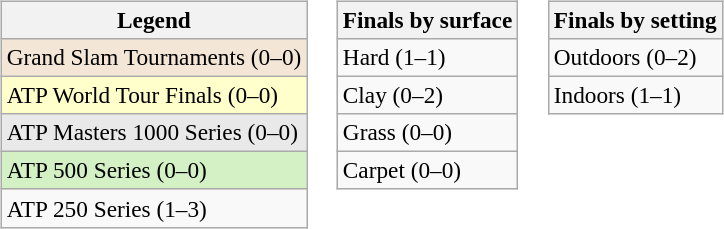<table>
<tr valign=top>
<td><br><table class=wikitable style=font-size:97%>
<tr>
<th>Legend</th>
</tr>
<tr style="background:#f3e6d7;">
<td>Grand Slam Tournaments (0–0)</td>
</tr>
<tr style="background:#ffc;">
<td>ATP World Tour Finals (0–0)</td>
</tr>
<tr style="background:#e9e9e9;">
<td>ATP Masters 1000 Series (0–0)</td>
</tr>
<tr style="background:#d4f1c5;">
<td>ATP 500 Series (0–0)</td>
</tr>
<tr>
<td>ATP 250 Series (1–3)</td>
</tr>
</table>
</td>
<td><br><table class=wikitable style=font-size:97%>
<tr>
<th>Finals by surface</th>
</tr>
<tr>
<td>Hard (1–1)</td>
</tr>
<tr>
<td>Clay (0–2)</td>
</tr>
<tr>
<td>Grass (0–0)</td>
</tr>
<tr>
<td>Carpet (0–0)</td>
</tr>
</table>
</td>
<td><br><table class=wikitable style=font-size:97%>
<tr>
<th>Finals by setting</th>
</tr>
<tr>
<td>Outdoors (0–2)</td>
</tr>
<tr>
<td>Indoors (1–1)</td>
</tr>
</table>
</td>
</tr>
</table>
